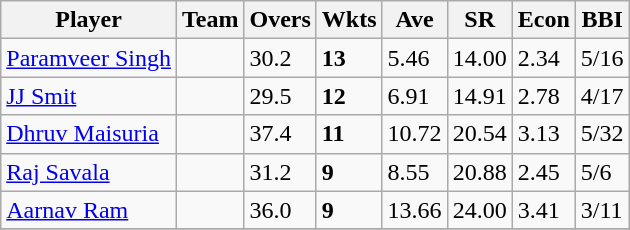<table class="wikitable sortable">
<tr>
<th>Player</th>
<th>Team</th>
<th>Overs</th>
<th>Wkts</th>
<th>Ave</th>
<th>SR</th>
<th>Econ</th>
<th>BBI</th>
</tr>
<tr>
<td><a href='#'>Paramveer Singh</a></td>
<td></td>
<td>30.2</td>
<td><strong>13</strong></td>
<td>5.46</td>
<td>14.00</td>
<td>2.34</td>
<td>5/16</td>
</tr>
<tr>
<td><a href='#'>JJ Smit</a></td>
<td></td>
<td>29.5</td>
<td><strong>12</strong></td>
<td>6.91</td>
<td>14.91</td>
<td>2.78</td>
<td>4/17</td>
</tr>
<tr>
<td><a href='#'>Dhruv Maisuria</a></td>
<td></td>
<td>37.4</td>
<td><strong>11</strong></td>
<td>10.72</td>
<td>20.54</td>
<td>3.13</td>
<td>5/32</td>
</tr>
<tr>
<td><a href='#'>Raj Savala</a></td>
<td></td>
<td>31.2</td>
<td><strong>9</strong></td>
<td>8.55</td>
<td>20.88</td>
<td>2.45</td>
<td>5/6</td>
</tr>
<tr>
<td><a href='#'>Aarnav Ram</a></td>
<td></td>
<td>36.0</td>
<td><strong>9</strong></td>
<td>13.66</td>
<td>24.00</td>
<td>3.41</td>
<td>3/11</td>
</tr>
<tr>
</tr>
</table>
